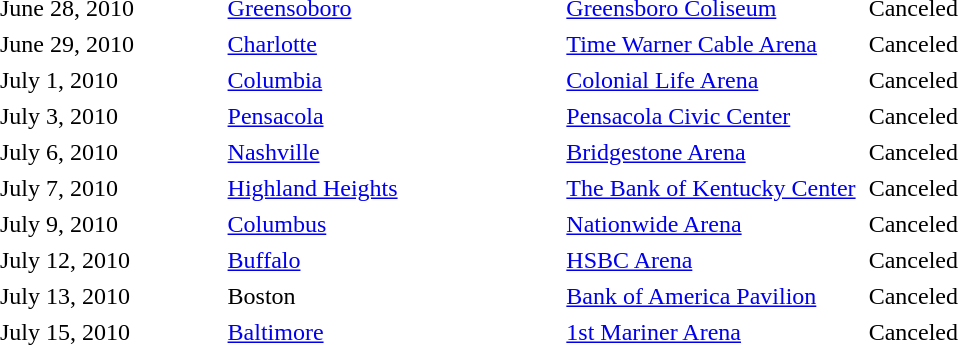<table cellpadding="2" style="border:0 solid darkgrey;">
<tr>
<th style="width:150px;"></th>
<th style="width:225px;"></th>
<th style="width:200px;"></th>
<th style="width:700px;"></th>
</tr>
<tr border="0">
<td>June 28, 2010</td>
<td><a href='#'>Greensoboro</a></td>
<td><a href='#'>Greensboro Coliseum</a></td>
<td>Canceled</td>
</tr>
<tr>
<td>June 29, 2010</td>
<td><a href='#'>Charlotte</a></td>
<td><a href='#'>Time Warner Cable Arena</a></td>
<td>Canceled</td>
</tr>
<tr>
<td>July 1, 2010</td>
<td><a href='#'>Columbia</a></td>
<td><a href='#'>Colonial Life Arena</a></td>
<td>Canceled</td>
</tr>
<tr>
<td>July 3, 2010</td>
<td><a href='#'>Pensacola</a></td>
<td><a href='#'>Pensacola Civic Center</a></td>
<td>Canceled</td>
</tr>
<tr>
<td>July 6, 2010</td>
<td><a href='#'>Nashville</a></td>
<td><a href='#'>Bridgestone Arena</a></td>
<td>Canceled</td>
</tr>
<tr>
<td>July 7, 2010</td>
<td><a href='#'>Highland Heights</a></td>
<td><a href='#'>The Bank of Kentucky Center</a></td>
<td>Canceled</td>
</tr>
<tr>
<td>July 9, 2010</td>
<td><a href='#'>Columbus</a></td>
<td><a href='#'>Nationwide Arena</a></td>
<td>Canceled</td>
</tr>
<tr>
<td>July 12, 2010</td>
<td><a href='#'>Buffalo</a></td>
<td><a href='#'>HSBC Arena</a></td>
<td>Canceled</td>
</tr>
<tr>
<td>July 13, 2010</td>
<td>Boston</td>
<td><a href='#'>Bank of America Pavilion</a></td>
<td>Canceled</td>
</tr>
<tr>
<td>July 15, 2010</td>
<td><a href='#'>Baltimore</a></td>
<td><a href='#'>1st Mariner Arena</a></td>
<td>Canceled</td>
</tr>
</table>
